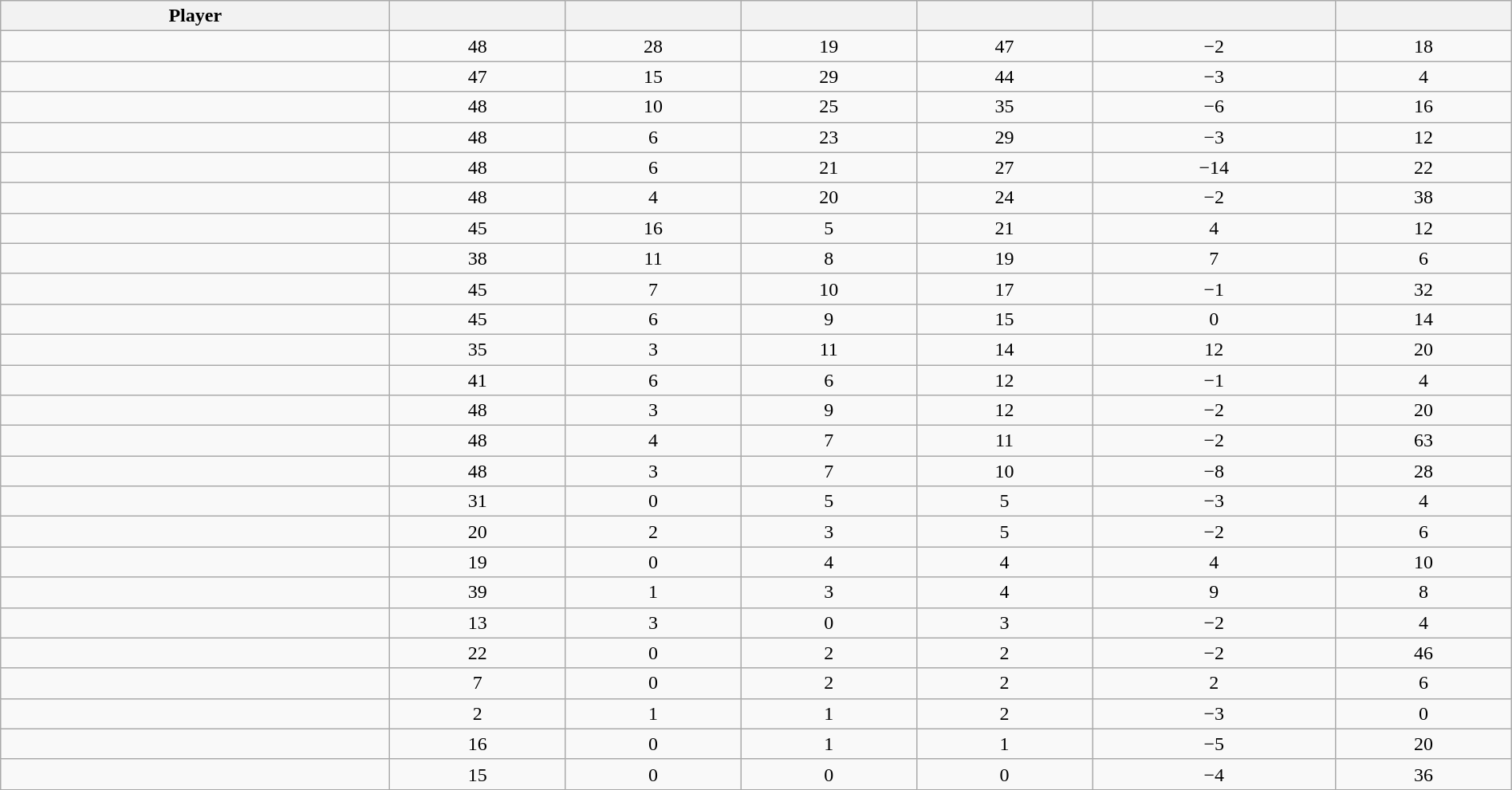<table class="wikitable sortable" style="width:100%; text-align:center;">
<tr>
<th>Player</th>
<th></th>
<th></th>
<th></th>
<th></th>
<th data-sort-type="number"></th>
<th></th>
</tr>
<tr>
<td></td>
<td>48</td>
<td>28</td>
<td>19</td>
<td>47</td>
<td>−2</td>
<td>18</td>
</tr>
<tr>
<td></td>
<td>47</td>
<td>15</td>
<td>29</td>
<td>44</td>
<td>−3</td>
<td>4</td>
</tr>
<tr>
<td></td>
<td>48</td>
<td>10</td>
<td>25</td>
<td>35</td>
<td>−6</td>
<td>16</td>
</tr>
<tr>
<td></td>
<td>48</td>
<td>6</td>
<td>23</td>
<td>29</td>
<td>−3</td>
<td>12</td>
</tr>
<tr>
<td></td>
<td>48</td>
<td>6</td>
<td>21</td>
<td>27</td>
<td>−14</td>
<td>22</td>
</tr>
<tr>
<td></td>
<td>48</td>
<td>4</td>
<td>20</td>
<td>24</td>
<td>−2</td>
<td>38</td>
</tr>
<tr>
<td></td>
<td>45</td>
<td>16</td>
<td>5</td>
<td>21</td>
<td>4</td>
<td>12</td>
</tr>
<tr>
<td></td>
<td>38</td>
<td>11</td>
<td>8</td>
<td>19</td>
<td>7</td>
<td>6</td>
</tr>
<tr>
<td></td>
<td>45</td>
<td>7</td>
<td>10</td>
<td>17</td>
<td>−1</td>
<td>32</td>
</tr>
<tr>
<td></td>
<td>45</td>
<td>6</td>
<td>9</td>
<td>15</td>
<td>0</td>
<td>14</td>
</tr>
<tr>
<td></td>
<td>35</td>
<td>3</td>
<td>11</td>
<td>14</td>
<td>12</td>
<td>20</td>
</tr>
<tr>
<td></td>
<td>41</td>
<td>6</td>
<td>6</td>
<td>12</td>
<td>−1</td>
<td>4</td>
</tr>
<tr>
<td></td>
<td>48</td>
<td>3</td>
<td>9</td>
<td>12</td>
<td>−2</td>
<td>20</td>
</tr>
<tr>
<td></td>
<td>48</td>
<td>4</td>
<td>7</td>
<td>11</td>
<td>−2</td>
<td>63</td>
</tr>
<tr>
<td></td>
<td>48</td>
<td>3</td>
<td>7</td>
<td>10</td>
<td>−8</td>
<td>28</td>
</tr>
<tr>
<td></td>
<td>31</td>
<td>0</td>
<td>5</td>
<td>5</td>
<td>−3</td>
<td>4</td>
</tr>
<tr>
<td></td>
<td>20</td>
<td>2</td>
<td>3</td>
<td>5</td>
<td>−2</td>
<td>6</td>
</tr>
<tr>
<td></td>
<td>19</td>
<td>0</td>
<td>4</td>
<td>4</td>
<td>4</td>
<td>10</td>
</tr>
<tr>
<td></td>
<td>39</td>
<td>1</td>
<td>3</td>
<td>4</td>
<td>9</td>
<td>8</td>
</tr>
<tr>
<td></td>
<td>13</td>
<td>3</td>
<td>0</td>
<td>3</td>
<td>−2</td>
<td>4</td>
</tr>
<tr>
<td></td>
<td>22</td>
<td>0</td>
<td>2</td>
<td>2</td>
<td>−2</td>
<td>46</td>
</tr>
<tr>
<td></td>
<td>7</td>
<td>0</td>
<td>2</td>
<td>2</td>
<td>2</td>
<td>6</td>
</tr>
<tr>
<td></td>
<td>2</td>
<td>1</td>
<td>1</td>
<td>2</td>
<td>−3</td>
<td>0</td>
</tr>
<tr>
<td></td>
<td>16</td>
<td>0</td>
<td>1</td>
<td>1</td>
<td>−5</td>
<td>20</td>
</tr>
<tr>
<td></td>
<td>15</td>
<td>0</td>
<td>0</td>
<td>0</td>
<td>−4</td>
<td>36</td>
</tr>
</table>
